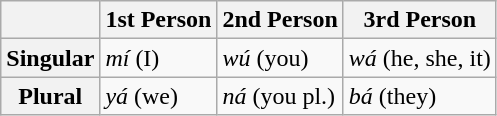<table class="wikitable">
<tr>
<th></th>
<th>1st Person</th>
<th>2nd Person</th>
<th>3rd Person</th>
</tr>
<tr>
<th>Singular</th>
<td><em>mí</em> (I)</td>
<td><em>wú</em> (you)</td>
<td><em>wá</em> (he, she, it)</td>
</tr>
<tr>
<th>Plural</th>
<td><em>yá</em> (we)</td>
<td><em>ná</em> (you pl.)</td>
<td><em>bá</em> (they)</td>
</tr>
</table>
